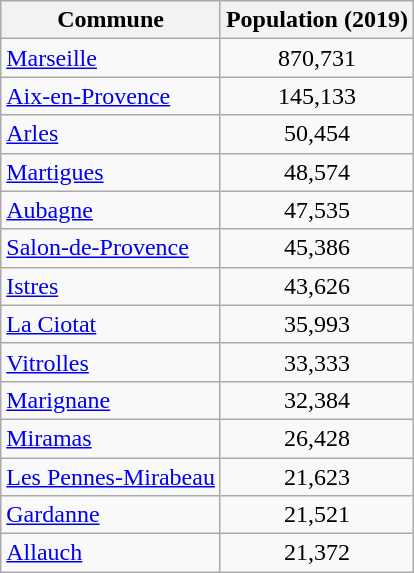<table class=wikitable>
<tr>
<th>Commune</th>
<th>Population (2019)</th>
</tr>
<tr>
<td><a href='#'>Marseille</a></td>
<td style="text-align: center;">870,731</td>
</tr>
<tr>
<td><a href='#'>Aix-en-Provence</a></td>
<td style="text-align: center;">145,133</td>
</tr>
<tr>
<td><a href='#'>Arles</a></td>
<td style="text-align: center;">50,454</td>
</tr>
<tr>
<td><a href='#'>Martigues</a></td>
<td style="text-align: center;">48,574</td>
</tr>
<tr>
<td><a href='#'>Aubagne</a></td>
<td style="text-align: center;">47,535</td>
</tr>
<tr>
<td><a href='#'>Salon-de-Provence</a></td>
<td style="text-align: center;">45,386</td>
</tr>
<tr>
<td><a href='#'>Istres</a></td>
<td style="text-align: center;">43,626</td>
</tr>
<tr>
<td><a href='#'>La Ciotat</a></td>
<td style="text-align: center;">35,993</td>
</tr>
<tr>
<td><a href='#'>Vitrolles</a></td>
<td style="text-align: center;">33,333</td>
</tr>
<tr>
<td><a href='#'>Marignane</a></td>
<td style="text-align: center;">32,384</td>
</tr>
<tr>
<td><a href='#'>Miramas</a></td>
<td style="text-align: center;">26,428</td>
</tr>
<tr>
<td><a href='#'>Les Pennes-Mirabeau</a></td>
<td style="text-align: center;">21,623</td>
</tr>
<tr>
<td><a href='#'>Gardanne</a></td>
<td style="text-align: center;">21,521</td>
</tr>
<tr>
<td><a href='#'>Allauch</a></td>
<td style="text-align: center;">21,372</td>
</tr>
</table>
